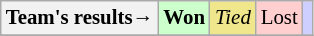<table style="margin-right:0; font-size:87%" class="wikitable">
<tr>
<th>Team's results→</th>
<td style="background-color:#cfc;"><strong>Won</strong></td>
<td style="background-color:#F0E68C;"><em>Tied</em></td>
<td style="background-color:#FFCFCF;">Lost</td>
<td style="background-color:#CFCFFF;"><em></em></td>
</tr>
<tr>
</tr>
</table>
